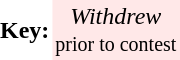<table border="0" cellspacing="0" cellpadding="2">
<tr>
<td><strong>Key:</strong></td>
<td align="center" bgcolor=#FFE8E8><em>Withdrew</em><br><small>prior to contest</small></td>
</tr>
</table>
